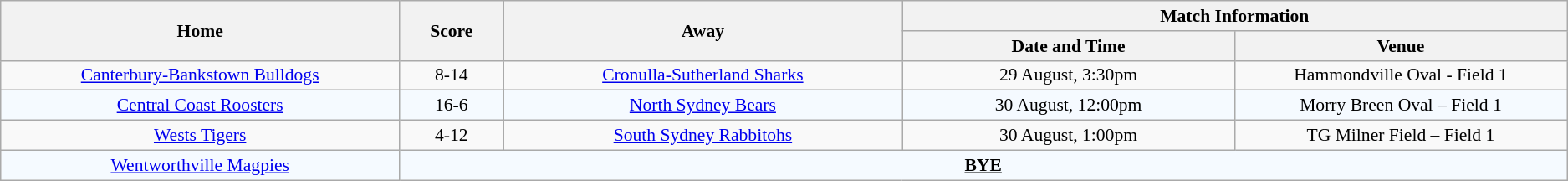<table class="wikitable" style="border-collapse:collapse; font-size:90%; text-align:center;">
<tr>
<th rowspan="2" width="12%">Home</th>
<th rowspan="2" width="3%">Score</th>
<th rowspan="2" width="12%">Away</th>
<th colspan="2">Match Information</th>
</tr>
<tr bgcolor="#EFEFEF">
<th width="10%">Date and Time</th>
<th width="10%">Venue</th>
</tr>
<tr>
<td> <a href='#'>Canterbury-Bankstown Bulldogs</a></td>
<td>8-14</td>
<td> <a href='#'>Cronulla-Sutherland Sharks</a></td>
<td>29 August, 3:30pm</td>
<td>Hammondville Oval - Field 1</td>
</tr>
<tr bgcolor="#F5FAFF">
<td align="centre"> <a href='#'>Central Coast Roosters</a></td>
<td>16-6</td>
<td align="centre"> <a href='#'>North Sydney Bears</a></td>
<td>30 August, 12:00pm</td>
<td>Morry Breen Oval – Field 1</td>
</tr>
<tr>
<td> <a href='#'>Wests Tigers</a></td>
<td>4-12</td>
<td> <a href='#'>South Sydney Rabbitohs</a></td>
<td>30 August, 1:00pm</td>
<td>TG Milner Field – Field 1</td>
</tr>
<tr bgcolor="#F5FAFF">
<td align="centre"> <a href='#'>Wentworthville Magpies</a></td>
<td colspan="4"><strong><u>BYE</u></strong></td>
</tr>
</table>
